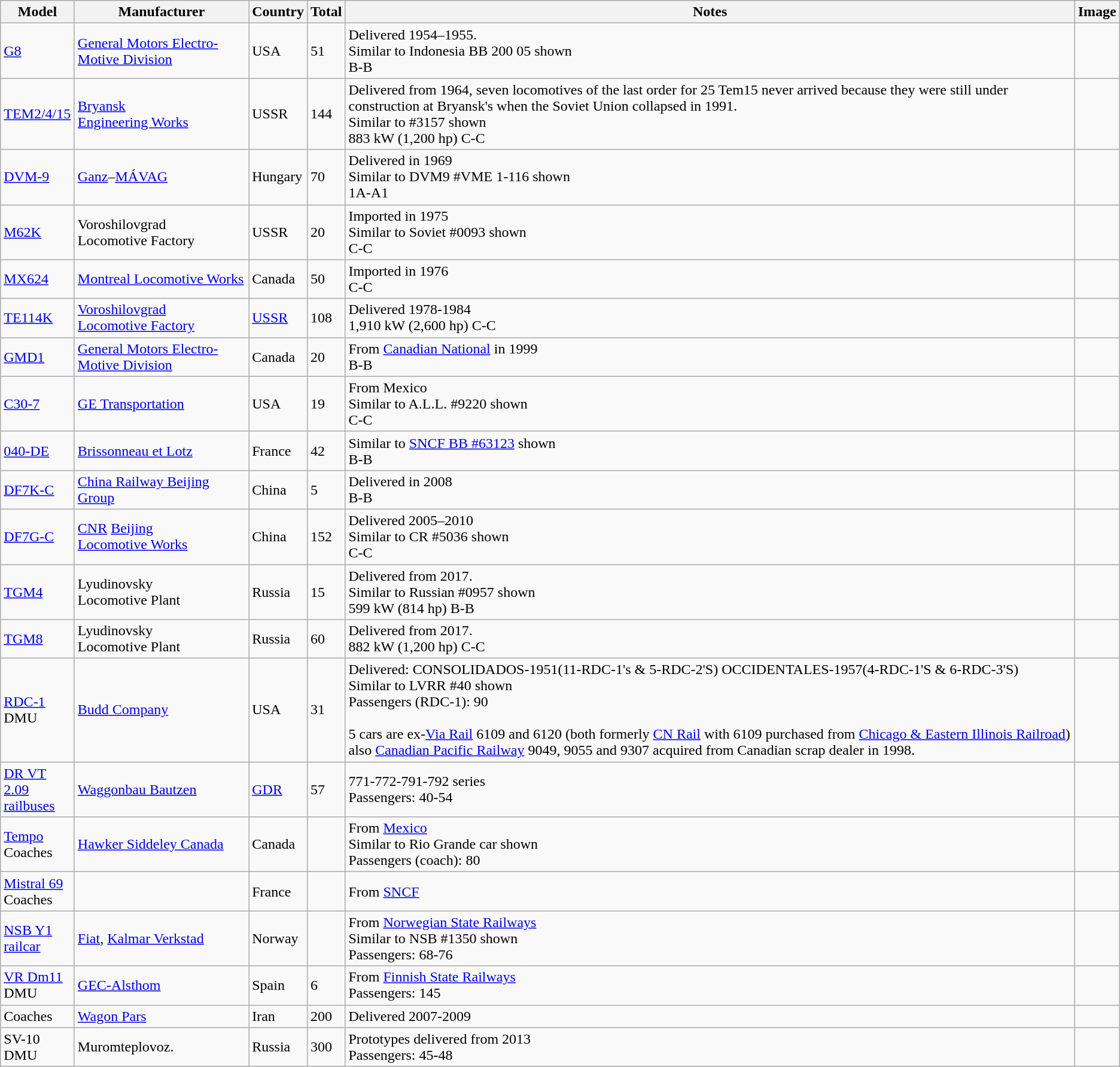<table class="wikitable sortable">
<tr>
<th style="width: 75px;">Model</th>
<th>Manufacturer</th>
<th>Country</th>
<th>Total</th>
<th>Notes</th>
<th>Image</th>
</tr>
<tr>
<td><a href='#'>G8</a></td>
<td><a href='#'>General Motors Electro-Motive Division</a></td>
<td>USA</td>
<td>51</td>
<td>Delivered 1954–1955.<br>Similar to Indonesia BB 200 05 shown<br>  B-B</td>
<td></td>
</tr>
<tr>
<td><a href='#'>TEM2/4/15</a></td>
<td><a href='#'>Bryansk<br>Engineering Works</a></td>
<td>USSR</td>
<td>144</td>
<td>Delivered from 1964, seven locomotives of the last order for 25 Tem15 never arrived because they were still under construction at Bryansk's when the Soviet Union collapsed in 1991.<br>Similar to #3157 shown<br>883 kW (1,200 hp) C-C</td>
<td></td>
</tr>
<tr>
<td><a href='#'>DVM-9</a></td>
<td><a href='#'>Ganz</a>–<a href='#'>MÁVAG</a></td>
<td>Hungary</td>
<td>70</td>
<td>Delivered in 1969<br>Similar to DVM9 #VME 1-116 shown<br> 1A-A1</td>
<td></td>
</tr>
<tr>
<td><a href='#'>M62K</a></td>
<td>Voroshilovgrad<br>Locomotive Factory</td>
<td>USSR</td>
<td>20</td>
<td>Imported in 1975<br>Similar to Soviet #0093 shown<br> C-C</td>
<td></td>
</tr>
<tr>
<td><a href='#'>MX624</a></td>
<td><a href='#'>Montreal Locomotive Works</a></td>
<td>Canada</td>
<td>50</td>
<td>Imported in 1976<br> C-C</td>
<td></td>
</tr>
<tr>
<td><a href='#'>TE114K</a></td>
<td><a href='#'>Voroshilovgrad<br>Locomotive Factory</a></td>
<td><a href='#'>USSR</a></td>
<td>108</td>
<td>Delivered 1978-1984<br>1,910 kW (2,600 hp) C-C</td>
<td></td>
</tr>
<tr>
<td><a href='#'>GMD1</a></td>
<td><a href='#'>General Motors Electro-Motive Division</a></td>
<td>Canada</td>
<td>20</td>
<td>From <a href='#'>Canadian National</a> in 1999<br> B-B</td>
<td></td>
</tr>
<tr>
<td><a href='#'>C30-7</a></td>
<td><a href='#'>GE Transportation</a></td>
<td>USA</td>
<td>19</td>
<td>From Mexico<br>Similar to A.L.L. #9220 shown<br> C-C</td>
<td></td>
</tr>
<tr>
<td><a href='#'>040-DE</a></td>
<td><a href='#'>Brissonneau et Lotz</a></td>
<td>France</td>
<td>42</td>
<td>Similar to <a href='#'>SNCF BB #63123</a> shown<br> B-B</td>
<td></td>
</tr>
<tr>
<td><a href='#'>DF7K-C</a></td>
<td><a href='#'>China Railway Beijing Group</a></td>
<td>China</td>
<td>5</td>
<td>Delivered in 2008<br> B-B</td>
<td></td>
</tr>
<tr>
<td><a href='#'>DF7G-C</a></td>
<td><a href='#'>CNR</a> <a href='#'>Beijing<br>Locomotive Works</a></td>
<td>China</td>
<td>152</td>
<td>Delivered 2005–2010<br>Similar to CR #5036 shown<br> C-C</td>
<td></td>
</tr>
<tr>
<td><a href='#'>TGM4</a></td>
<td>Lyudinovsky<br>Locomotive Plant</td>
<td>Russia</td>
<td>15</td>
<td>Delivered from 2017.<br>Similar to Russian #0957 shown<br>599 kW (814 hp) B-B</td>
<td></td>
</tr>
<tr>
<td><a href='#'>TGM8</a></td>
<td>Lyudinovsky<br>Locomotive Plant</td>
<td>Russia</td>
<td>60</td>
<td>Delivered from 2017.<br>882 kW (1,200 hp) C-C</td>
<td></td>
</tr>
<tr>
<td><a href='#'>RDC-1</a> DMU</td>
<td><a href='#'>Budd Company</a></td>
<td>USA</td>
<td>31 </td>
<td>Delivered: CONSOLIDADOS-1951(11-RDC-1's & 5-RDC-2'S) OCCIDENTALES-1957(4-RDC-1'S & 6-RDC-3'S)<br>Similar to LVRR #40 shown<br>Passengers (RDC-1): 90<br><br> 5 cars are ex-<a href='#'>Via Rail</a> 6109 and 6120 (both formerly <a href='#'>CN Rail</a> with 6109 purchased from <a href='#'>Chicago & Eastern Illinois Railroad</a>) also <a href='#'>Canadian Pacific Railway</a> 9049, 9055 and 9307 acquired from Canadian scrap dealer in 1998.</td>
<td></td>
</tr>
<tr>
<td><a href='#'>DR VT 2.09</a><br><a href='#'>railbuses</a></td>
<td><a href='#'>Waggonbau Bautzen</a></td>
<td><a href='#'>GDR</a></td>
<td>57</td>
<td>771-772-791-792 series<br>Passengers: 40-54</td>
<td></td>
</tr>
<tr>
<td><a href='#'>Tempo</a><br>Coaches</td>
<td><a href='#'>Hawker Siddeley Canada</a></td>
<td>Canada</td>
<td></td>
<td>From <a href='#'>Mexico</a><br>Similar to Rio Grande car shown<br>Passengers (coach): 80</td>
<td></td>
</tr>
<tr>
<td><a href='#'>Mistral 69</a><br>Coaches</td>
<td></td>
<td>France</td>
<td></td>
<td>From <a href='#'>SNCF</a></td>
<td></td>
</tr>
<tr>
<td><a href='#'>NSB Y1</a> <a href='#'>railcar</a></td>
<td><a href='#'>Fiat</a>, <a href='#'>Kalmar Verkstad</a></td>
<td>Norway</td>
<td> </td>
<td>From <a href='#'>Norwegian State Railways</a><br>Similar to NSB #1350 shown<br>Passengers: 68-76</td>
<td></td>
</tr>
<tr>
<td><a href='#'>VR Dm11</a> DMU</td>
<td><a href='#'>GEC-Alsthom</a></td>
<td>Spain</td>
<td>6</td>
<td>From <a href='#'>Finnish State Railways</a><br>Passengers: 145</td>
<td></td>
</tr>
<tr>
<td>Coaches</td>
<td><a href='#'>Wagon Pars</a></td>
<td>Iran</td>
<td>200</td>
<td>Delivered 2007-2009</td>
<td></td>
</tr>
<tr>
<td>SV-10 DMU</td>
<td>Muromteplovoz.</td>
<td>Russia</td>
<td>300</td>
<td>Prototypes delivered from 2013<br>Passengers: 45-48</td>
<td></td>
</tr>
</table>
